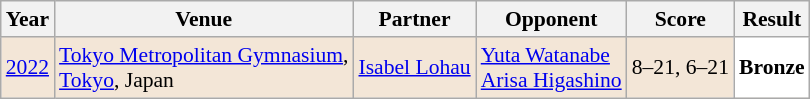<table class="sortable wikitable" style="font-size: 90%;">
<tr>
<th>Year</th>
<th>Venue</th>
<th>Partner</th>
<th>Opponent</th>
<th>Score</th>
<th>Result</th>
</tr>
<tr style="background:#F3E6D7">
<td align="center"><a href='#'>2022</a></td>
<td align="left"><a href='#'>Tokyo Metropolitan Gymnasium</a>,<br><a href='#'>Tokyo</a>, Japan</td>
<td align="left"> <a href='#'>Isabel Lohau</a></td>
<td align="left"> <a href='#'>Yuta Watanabe</a> <br> <a href='#'>Arisa Higashino</a></td>
<td align="left">8–21, 6–21</td>
<td style="text-align:left; background:white"> <strong>Bronze</strong></td>
</tr>
</table>
